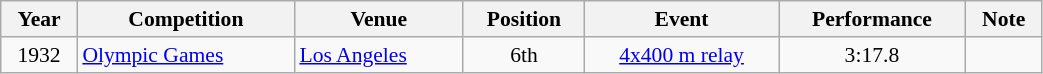<table class="wikitable" width=55% style="font-size:90%; text-align:center;">
<tr>
<th>Year</th>
<th>Competition</th>
<th>Venue</th>
<th>Position</th>
<th>Event</th>
<th>Performance</th>
<th>Note</th>
</tr>
<tr>
<td rowspan=1>1932</td>
<td rowspan=1 align=left><a href='#'>Olympic Games</a></td>
<td rowspan=1 align=left> <a href='#'>Los Angeles</a></td>
<td>6th</td>
<td><a href='#'>4x400 m relay</a></td>
<td>3:17.8</td>
<td></td>
</tr>
</table>
